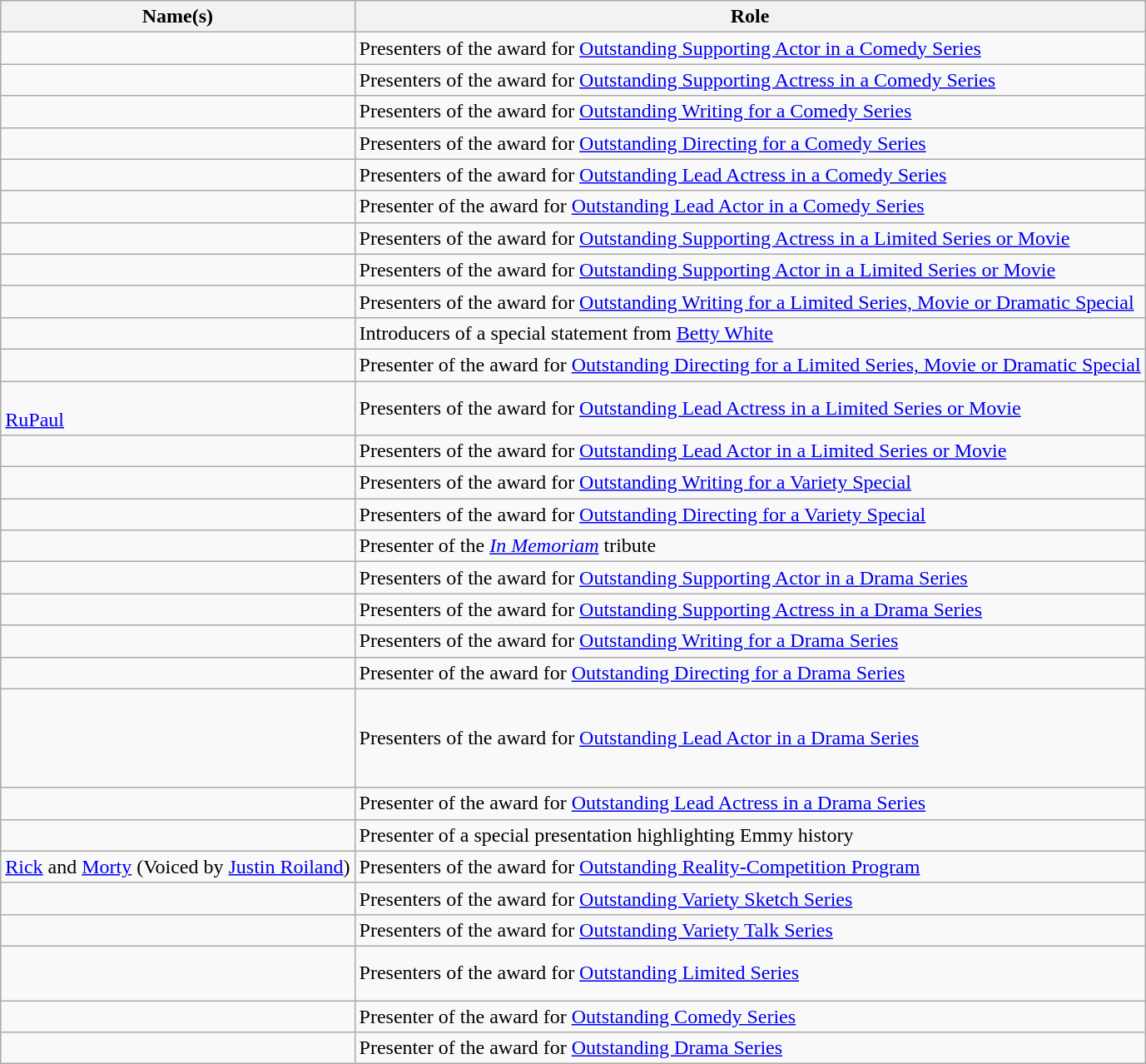<table class="wikitable sortable">
<tr>
<th>Name(s)</th>
<th>Role</th>
</tr>
<tr>
<td><br></td>
<td>Presenters of the award for <a href='#'>Outstanding Supporting Actor in a Comedy Series</a></td>
</tr>
<tr>
<td><br></td>
<td>Presenters of the award for <a href='#'>Outstanding Supporting Actress in a Comedy Series</a></td>
</tr>
<tr>
<td><br></td>
<td>Presenters of the award for <a href='#'>Outstanding Writing for a Comedy Series</a></td>
</tr>
<tr>
<td><br></td>
<td>Presenters of the award for <a href='#'>Outstanding Directing for a Comedy Series</a></td>
</tr>
<tr>
<td><br></td>
<td>Presenters of the award for <a href='#'>Outstanding Lead Actress in a Comedy Series</a></td>
</tr>
<tr>
<td></td>
<td>Presenter of the award for <a href='#'>Outstanding Lead Actor in a Comedy Series</a></td>
</tr>
<tr>
<td><br></td>
<td>Presenters of the award for <a href='#'>Outstanding Supporting Actress in a Limited Series or Movie</a></td>
</tr>
<tr>
<td><br></td>
<td>Presenters of the award for <a href='#'>Outstanding Supporting Actor in a Limited Series or Movie</a></td>
</tr>
<tr>
<td><br></td>
<td>Presenters of the award for <a href='#'>Outstanding Writing for a Limited Series, Movie or Dramatic Special</a></td>
</tr>
<tr>
<td><br></td>
<td>Introducers of a special statement from <a href='#'>Betty White</a></td>
</tr>
<tr>
<td></td>
<td>Presenter of the award for <a href='#'>Outstanding Directing for a Limited Series, Movie or Dramatic Special</a></td>
</tr>
<tr>
<td><br><a href='#'>RuPaul</a></td>
<td>Presenters of the award for <a href='#'>Outstanding Lead Actress in a Limited Series or Movie</a></td>
</tr>
<tr>
<td><br></td>
<td>Presenters of the award for <a href='#'>Outstanding Lead Actor in a Limited Series or Movie</a></td>
</tr>
<tr>
<td><br></td>
<td>Presenters of the award for <a href='#'>Outstanding Writing for a Variety Special</a></td>
</tr>
<tr>
<td><br></td>
<td>Presenters of the award for <a href='#'>Outstanding Directing for a Variety Special</a></td>
</tr>
<tr>
<td></td>
<td>Presenter of the <em><a href='#'>In Memoriam</a></em> tribute</td>
</tr>
<tr>
<td><br></td>
<td>Presenters of the award for <a href='#'>Outstanding Supporting Actor in a Drama Series</a></td>
</tr>
<tr>
<td><br></td>
<td>Presenters of the award for <a href='#'>Outstanding Supporting Actress in a Drama Series</a></td>
</tr>
<tr>
<td><br></td>
<td>Presenters of the award for <a href='#'>Outstanding Writing for a Drama Series</a></td>
</tr>
<tr>
<td></td>
<td>Presenter of the award for <a href='#'>Outstanding Directing for a Drama Series</a></td>
</tr>
<tr>
<td><br><br><br><br></td>
<td>Presenters of the award for <a href='#'>Outstanding Lead Actor in a Drama Series</a></td>
</tr>
<tr>
<td></td>
<td>Presenter of the award for <a href='#'>Outstanding Lead Actress in a Drama Series</a></td>
</tr>
<tr>
<td></td>
<td>Presenter of a special presentation highlighting Emmy history</td>
</tr>
<tr>
<td><a href='#'>Rick</a> and <a href='#'>Morty</a> (Voiced by <a href='#'>Justin Roiland</a>)</td>
<td>Presenters of the award for <a href='#'>Outstanding Reality-Competition Program</a></td>
</tr>
<tr>
<td><br></td>
<td>Presenters of the award for <a href='#'>Outstanding Variety Sketch Series</a></td>
</tr>
<tr>
<td><br></td>
<td>Presenters of the award for <a href='#'>Outstanding Variety Talk Series</a></td>
</tr>
<tr>
<td><br><br></td>
<td>Presenters of the award for <a href='#'>Outstanding Limited Series</a></td>
</tr>
<tr>
<td></td>
<td>Presenter of the award for <a href='#'>Outstanding Comedy Series</a></td>
</tr>
<tr>
<td></td>
<td>Presenter of the award for <a href='#'>Outstanding Drama Series</a></td>
</tr>
</table>
